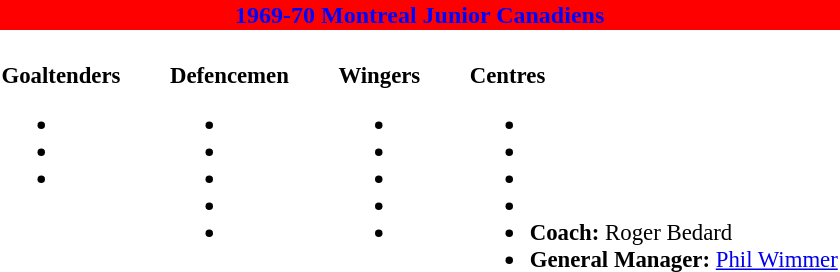<table class="toccolours" style="text-align: left;">
<tr>
<th colspan="7" style="background:red;color:blue;text-align:center;">1969-70 Montreal Junior Canadiens</th>
</tr>
<tr>
<td style="font-size:95%; vertical-align:top;"><br><strong>Goaltenders</strong><ul><li></li><li></li><li></li></ul></td>
<td style="width: 25px;"></td>
<td style="font-size:95%; vertical-align:top;"><br><strong>Defencemen</strong><ul><li></li><li></li><li></li><li></li><li></li></ul></td>
<td style="width: 25px;"></td>
<td style="font-size:95%; vertical-align:top;"><br><strong>Wingers</strong><ul><li></li><li></li><li></li><li></li><li></li></ul></td>
<td style="width: 25px;"></td>
<td style="font-size:95%; vertical-align:top;"><br><strong>Centres</strong><ul><li></li><li></li><li></li><li></li><li><strong>Coach:</strong> Roger Bedard</li><li><strong>General Manager:</strong> <a href='#'>Phil Wimmer</a></li></ul></td>
</tr>
</table>
